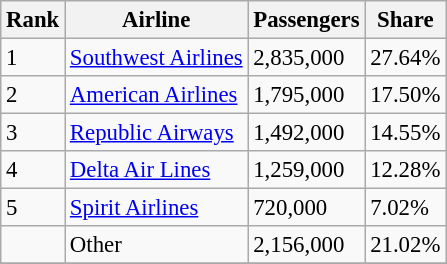<table class="wikitable sortable" style="font-size: 95%">
<tr>
<th>Rank</th>
<th>Airline</th>
<th>Passengers</th>
<th>Share</th>
</tr>
<tr>
<td>1</td>
<td><a href='#'>Southwest Airlines</a></td>
<td>2,835,000</td>
<td>27.64%</td>
</tr>
<tr>
<td>2</td>
<td><a href='#'>American Airlines</a></td>
<td>1,795,000</td>
<td>17.50%</td>
</tr>
<tr>
<td>3</td>
<td><a href='#'>Republic Airways</a></td>
<td>1,492,000</td>
<td>14.55%</td>
</tr>
<tr>
<td>4</td>
<td><a href='#'>Delta Air Lines</a></td>
<td>1,259,000</td>
<td>12.28%</td>
</tr>
<tr>
<td>5</td>
<td><a href='#'>Spirit Airlines</a></td>
<td>720,000</td>
<td>7.02%</td>
</tr>
<tr>
<td></td>
<td>Other</td>
<td>2,156,000</td>
<td>21.02%</td>
</tr>
<tr>
</tr>
</table>
